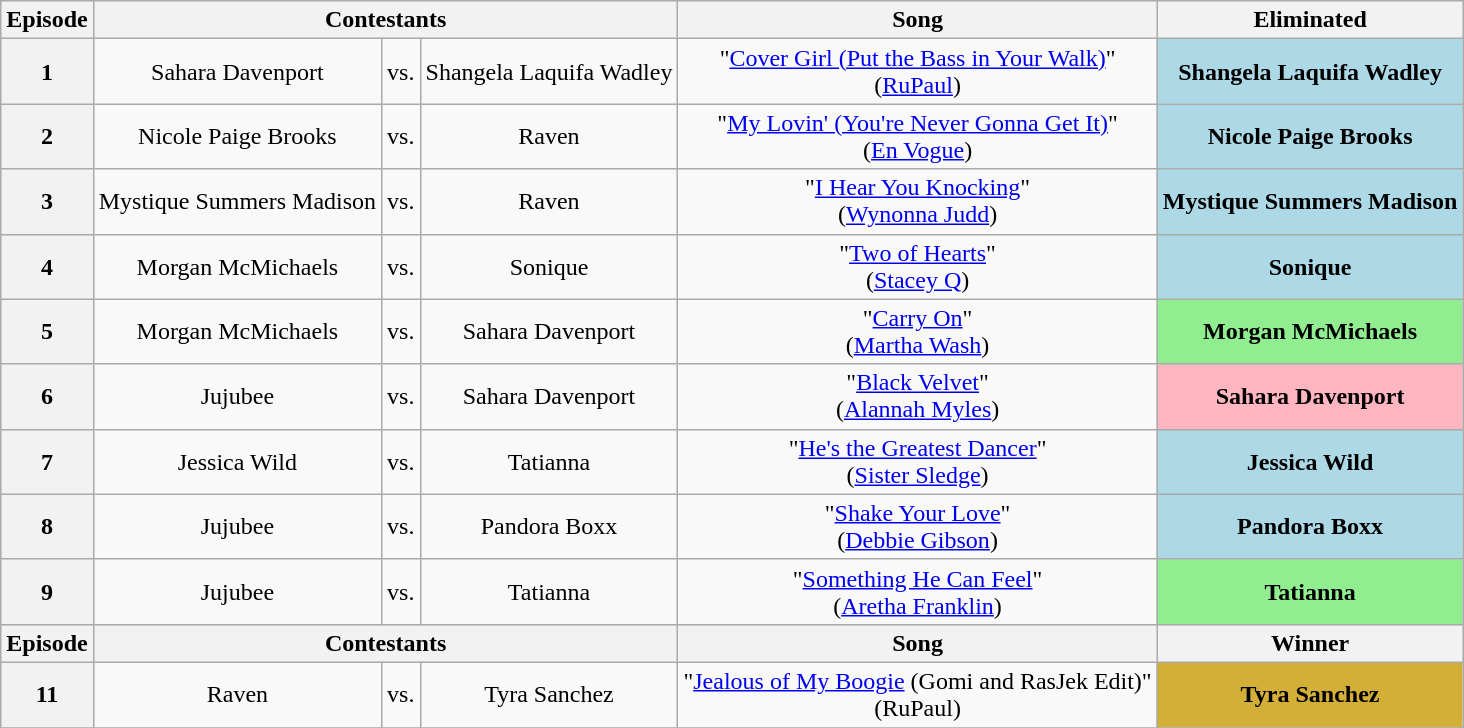<table class="wikitable" style="text-align:center">
<tr>
<th scope="col">Episode</th>
<th scope="col" colspan="3">Contestants</th>
<th scope="col">Song</th>
<th scope="col">Eliminated</th>
</tr>
<tr>
<th scope="row">1</th>
<td>Sahara Davenport</td>
<td>vs.</td>
<td nowrap>Shangela Laquifa Wadley</td>
<td>"<a href='#'>Cover Girl (Put the Bass in Your Walk)</a>"<br>(<a href='#'>RuPaul</a>)</td>
<td bgcolor="lightblue"><strong>Shangela Laquifa Wadley</strong></td>
</tr>
<tr>
<th scope="row">2</th>
<td>Nicole Paige Brooks</td>
<td>vs.</td>
<td>Raven</td>
<td>"<a href='#'>My Lovin' (You're Never Gonna Get It)</a>"<br>(<a href='#'>En Vogue</a>)</td>
<td bgcolor="lightblue"><strong>Nicole Paige Brooks</strong></td>
</tr>
<tr>
<th scope="row">3</th>
<td nowrap>Mystique Summers Madison</td>
<td>vs.</td>
<td>Raven</td>
<td>"<a href='#'>I Hear You Knocking</a>"<br>(<a href='#'>Wynonna Judd</a>)</td>
<td bgcolor="lightblue" nowrap><strong>Mystique Summers Madison</strong></td>
</tr>
<tr>
<th scope="row">4</th>
<td>Morgan McMichaels</td>
<td>vs.</td>
<td>Sonique</td>
<td>"<a href='#'>Two of Hearts</a>"<br>(<a href='#'>Stacey Q</a>)</td>
<td bgcolor="lightblue"><strong>Sonique</strong></td>
</tr>
<tr>
<th scope="row">5</th>
<td>Morgan McMichaels</td>
<td>vs.</td>
<td>Sahara Davenport</td>
<td>"<a href='#'>Carry On</a>"<br>(<a href='#'>Martha Wash</a>)</td>
<td bgcolor="lightgreen"><strong>Morgan McMichaels</strong></td>
</tr>
<tr>
<th scope="row">6</th>
<td>Jujubee</td>
<td>vs.</td>
<td>Sahara Davenport</td>
<td>"<a href='#'>Black Velvet</a>"<br>(<a href='#'>Alannah Myles</a>)</td>
<td bgcolor="lightpink"><strong>Sahara Davenport</strong></td>
</tr>
<tr>
<th scope="row">7</th>
<td>Jessica Wild</td>
<td>vs.</td>
<td>Tatianna</td>
<td>"<a href='#'>He's the Greatest Dancer</a>"<br>(<a href='#'>Sister Sledge</a>)</td>
<td bgcolor="lightblue"><strong>Jessica Wild</strong></td>
</tr>
<tr>
<th scope="row">8</th>
<td>Jujubee</td>
<td>vs.</td>
<td>Pandora Boxx</td>
<td>"<a href='#'>Shake Your Love</a>"<br>(<a href='#'>Debbie Gibson</a>)</td>
<td bgcolor="lightblue"><strong>Pandora Boxx</strong></td>
</tr>
<tr>
<th scope="row">9</th>
<td>Jujubee</td>
<td>vs.</td>
<td>Tatianna</td>
<td>"<a href='#'>Something He Can Feel</a>"<br>(<a href='#'>Aretha Franklin</a>)</td>
<td bgcolor="lightgreen"><strong>Tatianna</strong></td>
</tr>
<tr>
<th scope="col">Episode</th>
<th scope="col" colspan="3">Contestants</th>
<th scope="col">Song</th>
<th scope="col">Winner</th>
</tr>
<tr>
<th scope="row">11</th>
<td>Raven</td>
<td>vs.</td>
<td>Tyra Sanchez</td>
<td nowrap>"<a href='#'>Jealous of My Boogie</a> (Gomi and RasJek Edit)"<br>(RuPaul)</td>
<td bgcolor="#D4AF37"><strong>Tyra Sanchez</strong></td>
</tr>
<tr>
</tr>
</table>
